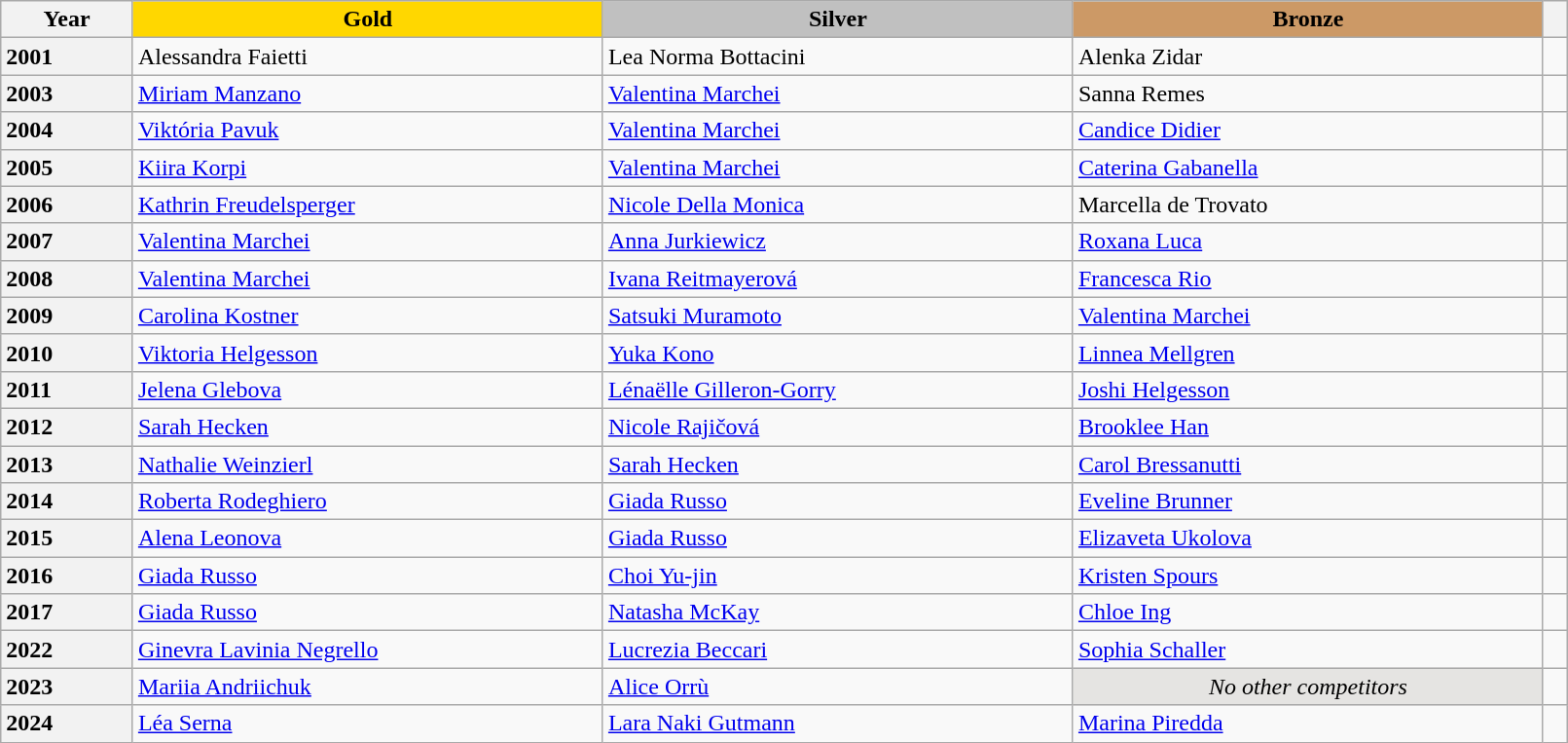<table class="wikitable unsortable" style="text-align:left; width:85%">
<tr>
<th scope="col" style="text-align:center">Year</th>
<td scope="col" style="text-align:center; width:30%; background:gold"><strong>Gold</strong></td>
<td scope="col" style="text-align:center; width:30%; background:silver"><strong>Silver</strong></td>
<td scope="col" style="text-align:center; width:30%; background:#c96"><strong>Bronze</strong></td>
<th scope="col" style="text-align:center"></th>
</tr>
<tr>
<th scope="row" style="text-align:left">2001</th>
<td> Alessandra Faietti</td>
<td> Lea Norma Bottacini</td>
<td> Alenka Zidar</td>
<td></td>
</tr>
<tr>
<th scope="row" style="text-align:left">2003</th>
<td> <a href='#'>Miriam Manzano</a></td>
<td> <a href='#'>Valentina Marchei</a></td>
<td> Sanna Remes</td>
<td></td>
</tr>
<tr>
<th scope="row" style="text-align:left">2004</th>
<td> <a href='#'>Viktória Pavuk</a></td>
<td> <a href='#'>Valentina Marchei</a></td>
<td> <a href='#'>Candice Didier</a></td>
<td></td>
</tr>
<tr>
<th scope="row" style="text-align:left">2005</th>
<td> <a href='#'>Kiira Korpi</a></td>
<td> <a href='#'>Valentina Marchei</a></td>
<td> <a href='#'>Caterina Gabanella</a></td>
<td></td>
</tr>
<tr>
<th scope="row" style="text-align:left">2006</th>
<td> <a href='#'>Kathrin Freudelsperger</a></td>
<td> <a href='#'>Nicole Della Monica</a></td>
<td> Marcella de Trovato</td>
<td></td>
</tr>
<tr>
<th scope="row" style="text-align:left">2007</th>
<td> <a href='#'>Valentina Marchei</a></td>
<td> <a href='#'>Anna Jurkiewicz</a></td>
<td> <a href='#'>Roxana Luca</a></td>
<td></td>
</tr>
<tr>
<th scope="row" style="text-align:left">2008</th>
<td> <a href='#'>Valentina Marchei</a></td>
<td> <a href='#'>Ivana Reitmayerová</a></td>
<td> <a href='#'>Francesca Rio</a></td>
<td></td>
</tr>
<tr>
<th scope="row" style="text-align:left">2009</th>
<td> <a href='#'>Carolina Kostner</a></td>
<td> <a href='#'>Satsuki Muramoto</a></td>
<td> <a href='#'>Valentina Marchei</a></td>
<td></td>
</tr>
<tr>
<th scope="row" style="text-align:left">2010</th>
<td> <a href='#'>Viktoria Helgesson</a></td>
<td> <a href='#'>Yuka Kono</a></td>
<td> <a href='#'>Linnea Mellgren</a></td>
<td></td>
</tr>
<tr>
<th scope="row" style="text-align:left">2011</th>
<td> <a href='#'>Jelena Glebova</a></td>
<td> <a href='#'>Lénaëlle Gilleron-Gorry</a></td>
<td> <a href='#'>Joshi Helgesson</a></td>
<td></td>
</tr>
<tr>
<th scope="row" style="text-align:left">2012</th>
<td> <a href='#'>Sarah Hecken</a></td>
<td> <a href='#'>Nicole Rajičová</a></td>
<td> <a href='#'>Brooklee Han</a></td>
<td></td>
</tr>
<tr>
<th scope="row" style="text-align:left">2013</th>
<td> <a href='#'>Nathalie Weinzierl</a></td>
<td> <a href='#'>Sarah Hecken</a></td>
<td> <a href='#'>Carol Bressanutti</a></td>
<td></td>
</tr>
<tr>
<th scope="row" style="text-align:left">2014</th>
<td> <a href='#'>Roberta Rodeghiero</a></td>
<td> <a href='#'>Giada Russo</a></td>
<td> <a href='#'>Eveline Brunner</a></td>
<td></td>
</tr>
<tr>
<th scope="row" style="text-align:left">2015</th>
<td> <a href='#'>Alena Leonova</a></td>
<td> <a href='#'>Giada Russo</a></td>
<td> <a href='#'>Elizaveta Ukolova</a></td>
<td></td>
</tr>
<tr>
<th scope="row" style="text-align:left">2016</th>
<td> <a href='#'>Giada Russo</a></td>
<td> <a href='#'>Choi Yu-jin</a></td>
<td> <a href='#'>Kristen Spours</a></td>
<td></td>
</tr>
<tr>
<th scope="row" style="text-align:left">2017</th>
<td> <a href='#'>Giada Russo</a></td>
<td> <a href='#'>Natasha McKay</a></td>
<td> <a href='#'>Chloe Ing</a></td>
<td></td>
</tr>
<tr>
<th scope="row" style="text-align:left">2022</th>
<td> <a href='#'>Ginevra Lavinia Negrello</a></td>
<td> <a href='#'>Lucrezia Beccari</a></td>
<td> <a href='#'>Sophia Schaller</a></td>
<td></td>
</tr>
<tr>
<th scope="row" style="text-align:left">2023</th>
<td> <a href='#'>Mariia Andriichuk</a></td>
<td> <a href='#'>Alice Orrù</a></td>
<td align="center" bgcolor="e5e4e2"><em>No other competitors</em></td>
<td></td>
</tr>
<tr>
<th scope="row" style="text-align:left">2024</th>
<td> <a href='#'>Léa Serna</a></td>
<td> <a href='#'>Lara Naki Gutmann</a></td>
<td> <a href='#'>Marina Piredda</a></td>
<td></td>
</tr>
</table>
